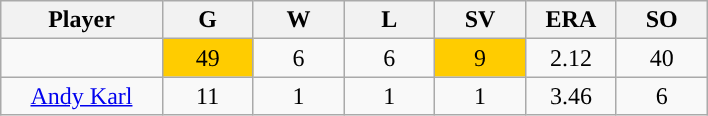<table class="wikitable sortable">
<tr>
<th bgcolor="#DDDDFF" width="16%">Player</th>
<th bgcolor="#DDDDFF" width="9%">G</th>
<th bgcolor="#DDDDFF" width="9%">W</th>
<th bgcolor="#DDDDFF" width="9%">L</th>
<th bgcolor="#DDDDFF" width="9%">SV</th>
<th bgcolor="#DDDDFF" width="9%">ERA</th>
<th bgcolor="#DDDDFF" width="9%">SO</th>
</tr>
<tr align="center">
<td></td>
<td style="background:#fc0;">49</td>
<td>6</td>
<td>6</td>
<td style="background:#fc0;">9</td>
<td>2.12</td>
<td>40</td>
</tr>
<tr align="center">
<td><a href='#'>Andy Karl</a></td>
<td>11</td>
<td>1</td>
<td>1</td>
<td>1</td>
<td>3.46</td>
<td>6</td>
</tr>
</table>
